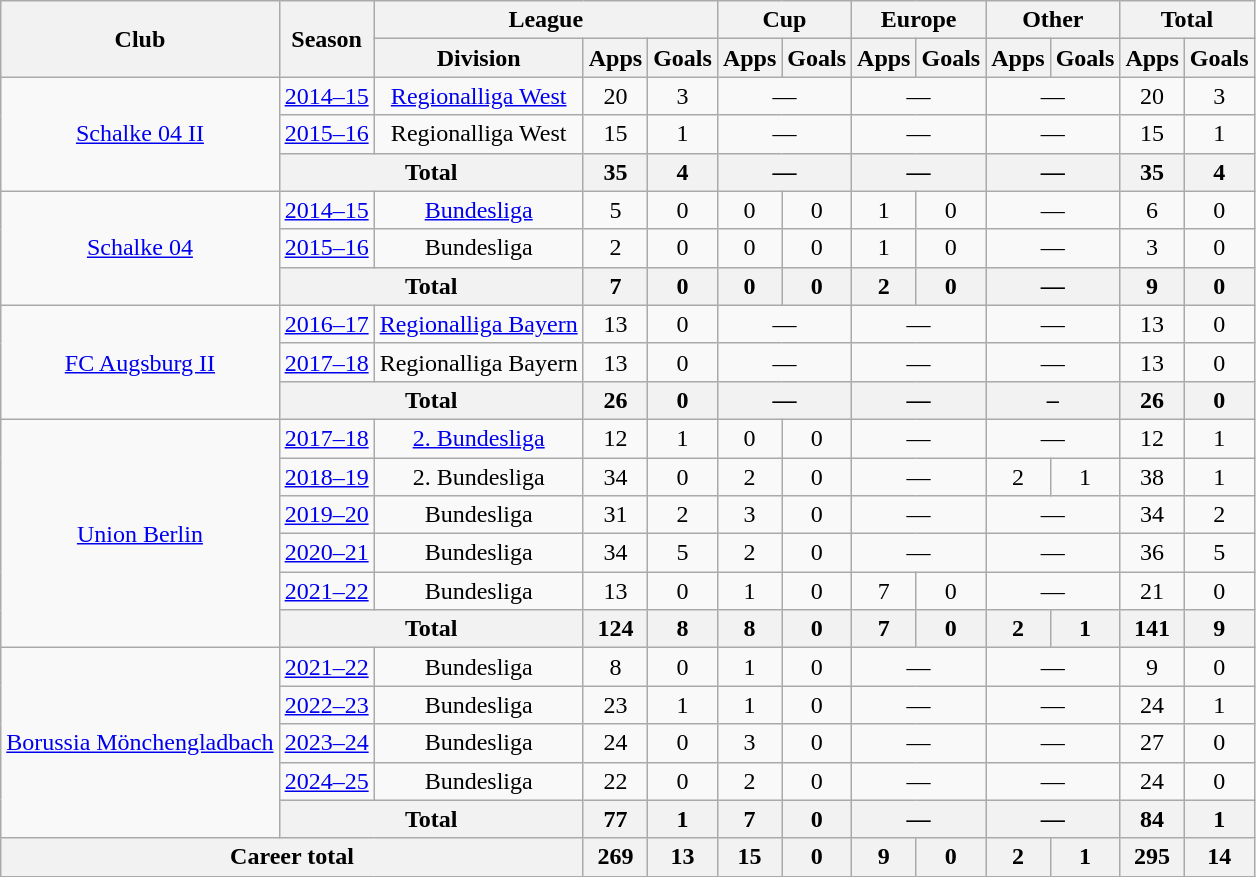<table class="wikitable" Style="text-align: center">
<tr>
<th rowspan="2">Club</th>
<th rowspan="2">Season</th>
<th colspan="3">League</th>
<th colspan="2">Cup</th>
<th colspan="2">Europe</th>
<th colspan="2">Other</th>
<th colspan="2">Total</th>
</tr>
<tr>
<th>Division</th>
<th>Apps</th>
<th>Goals</th>
<th>Apps</th>
<th>Goals</th>
<th>Apps</th>
<th>Goals</th>
<th>Apps</th>
<th>Goals</th>
<th>Apps</th>
<th>Goals</th>
</tr>
<tr>
<td rowspan="3"><a href='#'>Schalke 04 II</a></td>
<td><a href='#'>2014–15</a></td>
<td><a href='#'>Regionalliga West</a></td>
<td>20</td>
<td>3</td>
<td colspan="2">—</td>
<td colspan="2">—</td>
<td colspan="2">—</td>
<td>20</td>
<td>3</td>
</tr>
<tr>
<td><a href='#'>2015–16</a></td>
<td>Regionalliga West</td>
<td>15</td>
<td>1</td>
<td colspan="2">—</td>
<td colspan="2">—</td>
<td colspan="2">—</td>
<td>15</td>
<td>1</td>
</tr>
<tr>
<th colspan="2">Total</th>
<th>35</th>
<th>4</th>
<th colspan="2">—</th>
<th colspan="2">—</th>
<th colspan="2">—</th>
<th>35</th>
<th>4</th>
</tr>
<tr>
<td rowspan="3"><a href='#'>Schalke 04</a></td>
<td><a href='#'>2014–15</a></td>
<td><a href='#'>Bundesliga</a></td>
<td>5</td>
<td>0</td>
<td>0</td>
<td>0</td>
<td>1</td>
<td>0</td>
<td colspan="2">—</td>
<td>6</td>
<td>0</td>
</tr>
<tr>
<td><a href='#'>2015–16</a></td>
<td>Bundesliga</td>
<td>2</td>
<td>0</td>
<td>0</td>
<td>0</td>
<td>1</td>
<td>0</td>
<td colspan="2">—</td>
<td>3</td>
<td>0</td>
</tr>
<tr>
<th colspan="2">Total</th>
<th>7</th>
<th>0</th>
<th>0</th>
<th>0</th>
<th>2</th>
<th>0</th>
<th colspan="2">—</th>
<th>9</th>
<th>0</th>
</tr>
<tr>
<td rowspan="3"><a href='#'>FC Augsburg II</a></td>
<td><a href='#'>2016–17</a></td>
<td><a href='#'>Regionalliga Bayern</a></td>
<td>13</td>
<td>0</td>
<td colspan="2">—</td>
<td colspan="2">—</td>
<td colspan="2">—</td>
<td>13</td>
<td>0</td>
</tr>
<tr>
<td><a href='#'>2017–18</a></td>
<td>Regionalliga Bayern</td>
<td>13</td>
<td>0</td>
<td colspan="2">—</td>
<td colspan="2">—</td>
<td colspan="2">—</td>
<td>13</td>
<td>0</td>
</tr>
<tr>
<th colspan="2">Total</th>
<th>26</th>
<th>0</th>
<th colspan="2">—</th>
<th colspan="2">—</th>
<th colspan="2">–</th>
<th>26</th>
<th>0</th>
</tr>
<tr>
<td rowspan="6"><a href='#'>Union Berlin</a></td>
<td><a href='#'>2017–18</a></td>
<td><a href='#'>2. Bundesliga</a></td>
<td>12</td>
<td>1</td>
<td>0</td>
<td>0</td>
<td colspan="2">—</td>
<td colspan="2">—</td>
<td>12</td>
<td>1</td>
</tr>
<tr>
<td><a href='#'>2018–19</a></td>
<td>2. Bundesliga</td>
<td>34</td>
<td>0</td>
<td>2</td>
<td>0</td>
<td colspan="2">—</td>
<td>2</td>
<td>1</td>
<td>38</td>
<td>1</td>
</tr>
<tr>
<td><a href='#'>2019–20</a></td>
<td>Bundesliga</td>
<td>31</td>
<td>2</td>
<td>3</td>
<td>0</td>
<td colspan="2">—</td>
<td colspan="2">—</td>
<td>34</td>
<td>2</td>
</tr>
<tr>
<td><a href='#'>2020–21</a></td>
<td>Bundesliga</td>
<td>34</td>
<td>5</td>
<td>2</td>
<td>0</td>
<td colspan="2">—</td>
<td colspan="2">—</td>
<td>36</td>
<td>5</td>
</tr>
<tr>
<td><a href='#'>2021–22</a></td>
<td>Bundesliga</td>
<td>13</td>
<td>0</td>
<td>1</td>
<td>0</td>
<td>7</td>
<td>0</td>
<td colspan="2">—</td>
<td>21</td>
<td>0</td>
</tr>
<tr>
<th colspan="2">Total</th>
<th>124</th>
<th>8</th>
<th>8</th>
<th>0</th>
<th>7</th>
<th>0</th>
<th>2</th>
<th>1</th>
<th>141</th>
<th>9</th>
</tr>
<tr>
<td rowspan="5"><a href='#'>Borussia Mönchengladbach</a></td>
<td><a href='#'>2021–22</a></td>
<td>Bundesliga</td>
<td>8</td>
<td>0</td>
<td>1</td>
<td>0</td>
<td colspan="2">—</td>
<td colspan="2">—</td>
<td>9</td>
<td>0</td>
</tr>
<tr>
<td><a href='#'>2022–23</a></td>
<td>Bundesliga</td>
<td>23</td>
<td>1</td>
<td>1</td>
<td>0</td>
<td colspan="2">—</td>
<td colspan="2">—</td>
<td>24</td>
<td>1</td>
</tr>
<tr>
<td><a href='#'>2023–24</a></td>
<td>Bundesliga</td>
<td>24</td>
<td>0</td>
<td>3</td>
<td>0</td>
<td colspan="2">—</td>
<td colspan="2">—</td>
<td>27</td>
<td>0</td>
</tr>
<tr>
<td><a href='#'>2024–25</a></td>
<td>Bundesliga</td>
<td>22</td>
<td>0</td>
<td>2</td>
<td>0</td>
<td colspan="2">—</td>
<td colspan="2">—</td>
<td>24</td>
<td>0</td>
</tr>
<tr>
<th colspan="2">Total</th>
<th>77</th>
<th>1</th>
<th>7</th>
<th>0</th>
<th colspan="2">—</th>
<th colspan="2">—</th>
<th>84</th>
<th>1</th>
</tr>
<tr>
<th colspan="3">Career total</th>
<th>269</th>
<th>13</th>
<th>15</th>
<th>0</th>
<th>9</th>
<th>0</th>
<th>2</th>
<th>1</th>
<th>295</th>
<th>14</th>
</tr>
</table>
